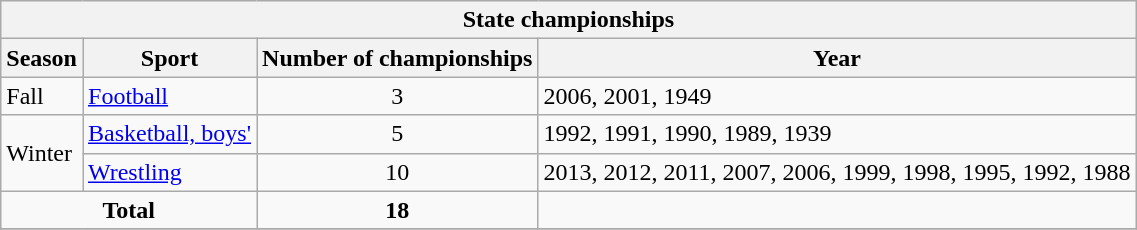<table class="wikitable">
<tr>
<th colspan="4">State championships</th>
</tr>
<tr>
<th>Season</th>
<th>Sport</th>
<th>Number of championships</th>
<th>Year</th>
</tr>
<tr>
<td rowspan="1">Fall</td>
<td><a href='#'>Football</a></td>
<td align="center">3</td>
<td>2006, 2001, 1949</td>
</tr>
<tr>
<td rowspan="2">Winter</td>
<td><a href='#'>Basketball, boys'</a></td>
<td align="center">5</td>
<td>1992, 1991, 1990, 1989, 1939</td>
</tr>
<tr>
<td><a href='#'>Wrestling</a></td>
<td align="center">10</td>
<td>2013, 2012, 2011, 2007, 2006, 1999, 1998, 1995, 1992, 1988</td>
</tr>
<tr>
<td align="center" colspan="2"><strong>Total</strong></td>
<td align="center"><strong>18</strong></td>
<td></td>
</tr>
<tr>
</tr>
</table>
